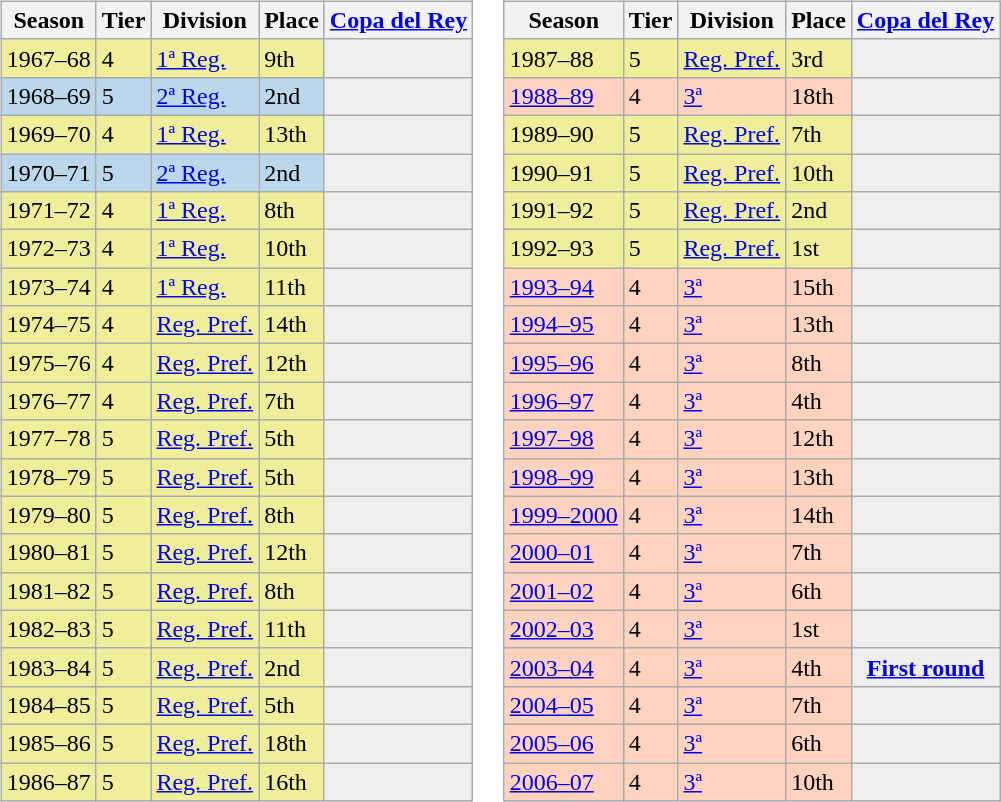<table>
<tr>
<td valign="top" width=0%><br><table class="wikitable">
<tr style="background:#f0f6fa;">
<th>Season</th>
<th>Tier</th>
<th>Division</th>
<th>Place</th>
<th><a href='#'>Copa del Rey</a></th>
</tr>
<tr>
<td style="background:#EFEF99;">1967–68</td>
<td style="background:#EFEF99;">4</td>
<td style="background:#EFEF99;"><a href='#'>1ª Reg.</a></td>
<td style="background:#EFEF99;">9th</td>
<th style="background:#efefef;"></th>
</tr>
<tr>
<td style="background:#BBD7EC;">1968–69</td>
<td style="background:#BBD7EC;">5</td>
<td style="background:#BBD7EC;"><a href='#'>2ª Reg.</a></td>
<td style="background:#BBD7EC;">2nd</td>
<th style="background:#efefef;"></th>
</tr>
<tr>
<td style="background:#EFEF99;">1969–70</td>
<td style="background:#EFEF99;">4</td>
<td style="background:#EFEF99;"><a href='#'>1ª Reg.</a></td>
<td style="background:#EFEF99;">13th</td>
<th style="background:#efefef;"></th>
</tr>
<tr>
<td style="background:#BBD7EC;">1970–71</td>
<td style="background:#BBD7EC;">5</td>
<td style="background:#BBD7EC;"><a href='#'>2ª Reg.</a></td>
<td style="background:#BBD7EC;">2nd</td>
<th style="background:#efefef;"></th>
</tr>
<tr>
<td style="background:#EFEF99;">1971–72</td>
<td style="background:#EFEF99;">4</td>
<td style="background:#EFEF99;"><a href='#'>1ª Reg.</a></td>
<td style="background:#EFEF99;">8th</td>
<th style="background:#efefef;"></th>
</tr>
<tr>
<td style="background:#EFEF99;">1972–73</td>
<td style="background:#EFEF99;">4</td>
<td style="background:#EFEF99;"><a href='#'>1ª Reg.</a></td>
<td style="background:#EFEF99;">10th</td>
<th style="background:#efefef;"></th>
</tr>
<tr>
<td style="background:#EFEF99;">1973–74</td>
<td style="background:#EFEF99;">4</td>
<td style="background:#EFEF99;"><a href='#'>1ª Reg.</a></td>
<td style="background:#EFEF99;">11th</td>
<th style="background:#efefef;"></th>
</tr>
<tr>
<td style="background:#EFEF99;">1974–75</td>
<td style="background:#EFEF99;">4</td>
<td style="background:#EFEF99;"><a href='#'>Reg. Pref.</a></td>
<td style="background:#EFEF99;">14th</td>
<th style="background:#efefef;"></th>
</tr>
<tr>
<td style="background:#EFEF99;">1975–76</td>
<td style="background:#EFEF99;">4</td>
<td style="background:#EFEF99;"><a href='#'>Reg. Pref.</a></td>
<td style="background:#EFEF99;">12th</td>
<th style="background:#efefef;"></th>
</tr>
<tr>
<td style="background:#EFEF99;">1976–77</td>
<td style="background:#EFEF99;">4</td>
<td style="background:#EFEF99;"><a href='#'>Reg. Pref.</a></td>
<td style="background:#EFEF99;">7th</td>
<th style="background:#efefef;"></th>
</tr>
<tr>
<td style="background:#EFEF99;">1977–78</td>
<td style="background:#EFEF99;">5</td>
<td style="background:#EFEF99;"><a href='#'>Reg. Pref.</a></td>
<td style="background:#EFEF99;">5th</td>
<th style="background:#efefef;"></th>
</tr>
<tr>
<td style="background:#EFEF99;">1978–79</td>
<td style="background:#EFEF99;">5</td>
<td style="background:#EFEF99;"><a href='#'>Reg. Pref.</a></td>
<td style="background:#EFEF99;">5th</td>
<th style="background:#efefef;"></th>
</tr>
<tr>
<td style="background:#EFEF99;">1979–80</td>
<td style="background:#EFEF99;">5</td>
<td style="background:#EFEF99;"><a href='#'>Reg. Pref.</a></td>
<td style="background:#EFEF99;">8th</td>
<th style="background:#efefef;"></th>
</tr>
<tr>
<td style="background:#EFEF99;">1980–81</td>
<td style="background:#EFEF99;">5</td>
<td style="background:#EFEF99;"><a href='#'>Reg. Pref.</a></td>
<td style="background:#EFEF99;">12th</td>
<th style="background:#efefef;"></th>
</tr>
<tr>
<td style="background:#EFEF99;">1981–82</td>
<td style="background:#EFEF99;">5</td>
<td style="background:#EFEF99;"><a href='#'>Reg. Pref.</a></td>
<td style="background:#EFEF99;">8th</td>
<th style="background:#efefef;"></th>
</tr>
<tr>
<td style="background:#EFEF99;">1982–83</td>
<td style="background:#EFEF99;">5</td>
<td style="background:#EFEF99;"><a href='#'>Reg. Pref.</a></td>
<td style="background:#EFEF99;">11th</td>
<th style="background:#efefef;"></th>
</tr>
<tr>
<td style="background:#EFEF99;">1983–84</td>
<td style="background:#EFEF99;">5</td>
<td style="background:#EFEF99;"><a href='#'>Reg. Pref.</a></td>
<td style="background:#EFEF99;">2nd</td>
<th style="background:#efefef;"></th>
</tr>
<tr>
<td style="background:#EFEF99;">1984–85</td>
<td style="background:#EFEF99;">5</td>
<td style="background:#EFEF99;"><a href='#'>Reg. Pref.</a></td>
<td style="background:#EFEF99;">5th</td>
<th style="background:#efefef;"></th>
</tr>
<tr>
<td style="background:#EFEF99;">1985–86</td>
<td style="background:#EFEF99;">5</td>
<td style="background:#EFEF99;"><a href='#'>Reg. Pref.</a></td>
<td style="background:#EFEF99;">18th</td>
<th style="background:#efefef;"></th>
</tr>
<tr>
<td style="background:#EFEF99;">1986–87</td>
<td style="background:#EFEF99;">5</td>
<td style="background:#EFEF99;"><a href='#'>Reg. Pref.</a></td>
<td style="background:#EFEF99;">16th</td>
<th style="background:#efefef;"></th>
</tr>
</table>
</td>
<td valign="top" width=0%><br><table class="wikitable">
<tr style="background:#f0f6fa;">
<th>Season</th>
<th>Tier</th>
<th>Division</th>
<th>Place</th>
<th><a href='#'>Copa del Rey</a></th>
</tr>
<tr>
<td style="background:#EFEF99;">1987–88</td>
<td style="background:#EFEF99;">5</td>
<td style="background:#EFEF99;"><a href='#'>Reg. Pref.</a></td>
<td style="background:#EFEF99;">3rd</td>
<th style="background:#efefef;"></th>
</tr>
<tr>
<td style="background:#FFD3BD;"><a href='#'>1988–89</a></td>
<td style="background:#FFD3BD;">4</td>
<td style="background:#FFD3BD;"><a href='#'>3ª</a></td>
<td style="background:#FFD3BD;">18th</td>
<td style="background:#efefef;"></td>
</tr>
<tr>
<td style="background:#EFEF99;">1989–90</td>
<td style="background:#EFEF99;">5</td>
<td style="background:#EFEF99;"><a href='#'>Reg. Pref.</a></td>
<td style="background:#EFEF99;">7th</td>
<th style="background:#efefef;"></th>
</tr>
<tr>
<td style="background:#EFEF99;">1990–91</td>
<td style="background:#EFEF99;">5</td>
<td style="background:#EFEF99;"><a href='#'>Reg. Pref.</a></td>
<td style="background:#EFEF99;">10th</td>
<th style="background:#efefef;"></th>
</tr>
<tr>
<td style="background:#EFEF99;">1991–92</td>
<td style="background:#EFEF99;">5</td>
<td style="background:#EFEF99;"><a href='#'>Reg. Pref.</a></td>
<td style="background:#EFEF99;">2nd</td>
<th style="background:#efefef;"></th>
</tr>
<tr>
<td style="background:#EFEF99;">1992–93</td>
<td style="background:#EFEF99;">5</td>
<td style="background:#EFEF99;"><a href='#'>Reg. Pref.</a></td>
<td style="background:#EFEF99;">1st</td>
<th style="background:#efefef;"></th>
</tr>
<tr>
<td style="background:#FFD3BD;"><a href='#'>1993–94</a></td>
<td style="background:#FFD3BD;">4</td>
<td style="background:#FFD3BD;"><a href='#'>3ª</a></td>
<td style="background:#FFD3BD;">15th</td>
<td style="background:#efefef;"></td>
</tr>
<tr>
<td style="background:#FFD3BD;"><a href='#'>1994–95</a></td>
<td style="background:#FFD3BD;">4</td>
<td style="background:#FFD3BD;"><a href='#'>3ª</a></td>
<td style="background:#FFD3BD;">13th</td>
<th style="background:#efefef;"></th>
</tr>
<tr>
<td style="background:#FFD3BD;"><a href='#'>1995–96</a></td>
<td style="background:#FFD3BD;">4</td>
<td style="background:#FFD3BD;"><a href='#'>3ª</a></td>
<td style="background:#FFD3BD;">8th</td>
<th style="background:#efefef;"></th>
</tr>
<tr>
<td style="background:#FFD3BD;"><a href='#'>1996–97</a></td>
<td style="background:#FFD3BD;">4</td>
<td style="background:#FFD3BD;"><a href='#'>3ª</a></td>
<td style="background:#FFD3BD;">4th</td>
<th style="background:#efefef;"></th>
</tr>
<tr>
<td style="background:#FFD3BD;"><a href='#'>1997–98</a></td>
<td style="background:#FFD3BD;">4</td>
<td style="background:#FFD3BD;"><a href='#'>3ª</a></td>
<td style="background:#FFD3BD;">12th</td>
<th style="background:#efefef;"></th>
</tr>
<tr>
<td style="background:#FFD3BD;"><a href='#'>1998–99</a></td>
<td style="background:#FFD3BD;">4</td>
<td style="background:#FFD3BD;"><a href='#'>3ª</a></td>
<td style="background:#FFD3BD;">13th</td>
<td style="background:#efefef;"></td>
</tr>
<tr>
<td style="background:#FFD3BD;"><a href='#'>1999–2000</a></td>
<td style="background:#FFD3BD;">4</td>
<td style="background:#FFD3BD;"><a href='#'>3ª</a></td>
<td style="background:#FFD3BD;">14th</td>
<th style="background:#efefef;"></th>
</tr>
<tr>
<td style="background:#FFD3BD;"><a href='#'>2000–01</a></td>
<td style="background:#FFD3BD;">4</td>
<td style="background:#FFD3BD;"><a href='#'>3ª</a></td>
<td style="background:#FFD3BD;">7th</td>
<th style="background:#efefef;"></th>
</tr>
<tr>
<td style="background:#FFD3BD;"><a href='#'>2001–02</a></td>
<td style="background:#FFD3BD;">4</td>
<td style="background:#FFD3BD;"><a href='#'>3ª</a></td>
<td style="background:#FFD3BD;">6th</td>
<th style="background:#efefef;"></th>
</tr>
<tr>
<td style="background:#FFD3BD;"><a href='#'>2002–03</a></td>
<td style="background:#FFD3BD;">4</td>
<td style="background:#FFD3BD;"><a href='#'>3ª</a></td>
<td style="background:#FFD3BD;">1st</td>
<td style="background:#efefef;"></td>
</tr>
<tr>
<td style="background:#FFD3BD;"><a href='#'>2003–04</a></td>
<td style="background:#FFD3BD;">4</td>
<td style="background:#FFD3BD;"><a href='#'>3ª</a></td>
<td style="background:#FFD3BD;">4th</td>
<th style="background:#efefef;"><a href='#'>First round</a></th>
</tr>
<tr>
<td style="background:#FFD3BD;"><a href='#'>2004–05</a></td>
<td style="background:#FFD3BD;">4</td>
<td style="background:#FFD3BD;"><a href='#'>3ª</a></td>
<td style="background:#FFD3BD;">7th</td>
<td style="background:#efefef;"></td>
</tr>
<tr>
<td style="background:#FFD3BD;"><a href='#'>2005–06</a></td>
<td style="background:#FFD3BD;">4</td>
<td style="background:#FFD3BD;"><a href='#'>3ª</a></td>
<td style="background:#FFD3BD;">6th</td>
<th style="background:#efefef;"></th>
</tr>
<tr>
<td style="background:#FFD3BD;"><a href='#'>2006–07</a></td>
<td style="background:#FFD3BD;">4</td>
<td style="background:#FFD3BD;"><a href='#'>3ª</a></td>
<td style="background:#FFD3BD;">10th</td>
<td style="background:#efefef;"></td>
</tr>
</table>
</td>
</tr>
</table>
